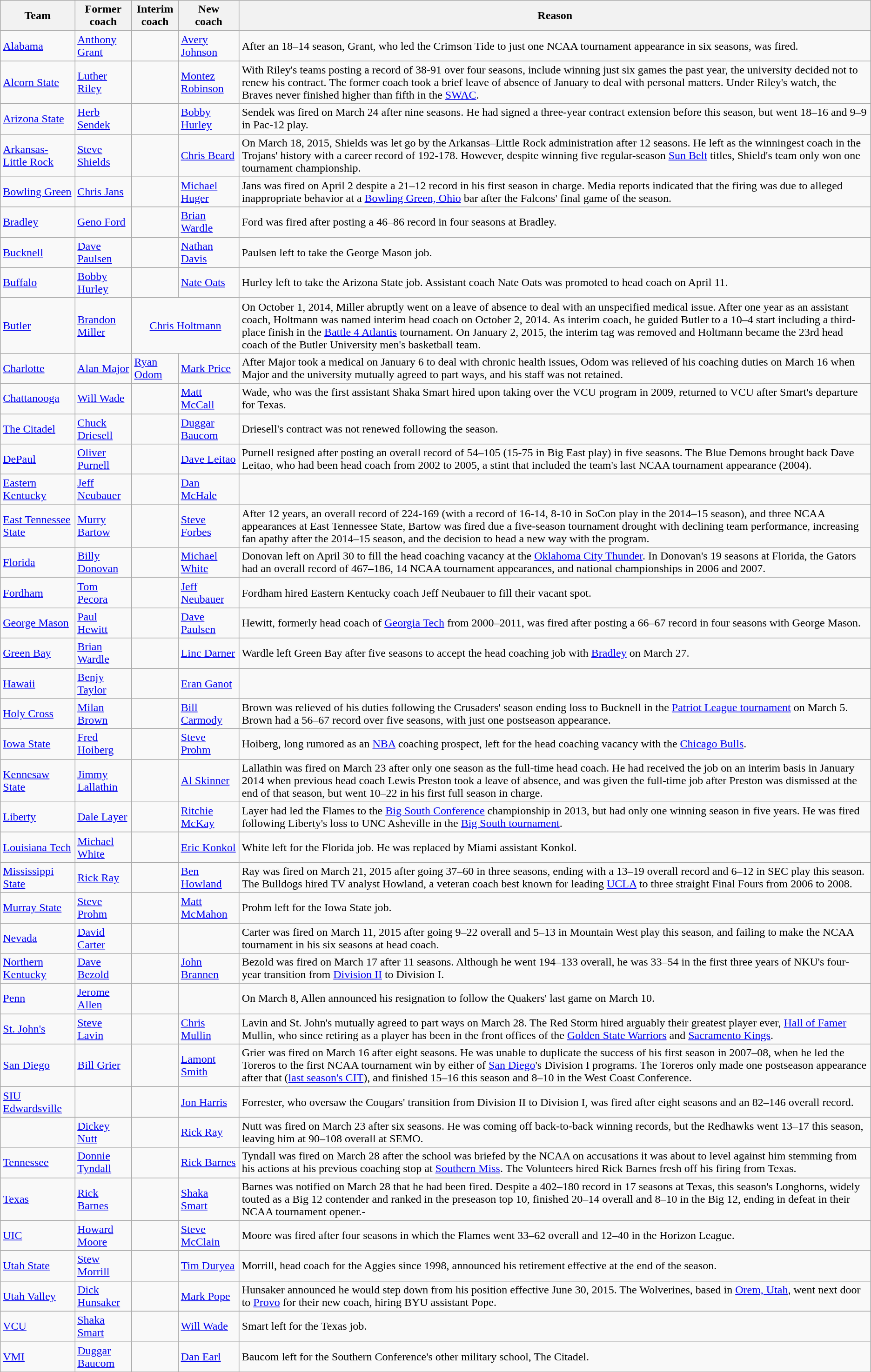<table class="wikitable">
<tr>
<th>Team</th>
<th>Former<br>coach</th>
<th>Interim<br>coach</th>
<th>New<br>coach</th>
<th>Reason</th>
</tr>
<tr>
<td><a href='#'>Alabama</a></td>
<td><a href='#'>Anthony Grant</a></td>
<td></td>
<td><a href='#'>Avery Johnson</a></td>
<td>After an 18–14 season, Grant, who led the Crimson Tide to just one NCAA tournament appearance in six seasons, was fired.</td>
</tr>
<tr>
<td><a href='#'>Alcorn State</a></td>
<td><a href='#'>Luther Riley</a></td>
<td></td>
<td><a href='#'>Montez Robinson</a></td>
<td>With Riley's teams posting a record of 38-91 over four seasons, include winning just six games the past year, the university decided not to renew his contract. The former coach took a brief leave of absence of January to deal with personal matters. Under Riley's watch, the Braves never finished higher than fifth in the <a href='#'>SWAC</a>.</td>
</tr>
<tr>
<td><a href='#'>Arizona State</a></td>
<td><a href='#'>Herb Sendek</a></td>
<td></td>
<td><a href='#'>Bobby Hurley</a></td>
<td>Sendek was fired on March 24 after nine seasons. He had signed a three-year contract extension before this season, but went 18–16 and 9–9 in Pac-12 play.</td>
</tr>
<tr>
<td><a href='#'>Arkansas-Little Rock</a></td>
<td><a href='#'>Steve Shields</a></td>
<td></td>
<td><a href='#'>Chris Beard</a></td>
<td>On March 18, 2015, Shields was let go by the Arkansas–Little Rock administration after 12 seasons. He left as the winningest coach in the Trojans' history with a career record of 192-178. However, despite winning five regular-season <a href='#'>Sun Belt</a> titles, Shield's team only won one tournament championship.</td>
</tr>
<tr>
<td><a href='#'>Bowling Green</a></td>
<td><a href='#'>Chris Jans</a></td>
<td></td>
<td><a href='#'>Michael Huger</a></td>
<td>Jans was fired on April 2 despite a 21–12 record in his first season in charge. Media reports indicated that the firing was due to alleged inappropriate behavior at a <a href='#'>Bowling Green, Ohio</a> bar after the Falcons' final game of the season.</td>
</tr>
<tr>
<td><a href='#'>Bradley</a></td>
<td><a href='#'>Geno Ford</a></td>
<td></td>
<td><a href='#'>Brian Wardle</a></td>
<td>Ford was fired after posting a 46–86 record in four seasons at Bradley.</td>
</tr>
<tr>
<td><a href='#'>Bucknell</a></td>
<td><a href='#'>Dave Paulsen</a></td>
<td></td>
<td><a href='#'>Nathan Davis</a></td>
<td>Paulsen left to take the George Mason job.</td>
</tr>
<tr>
<td><a href='#'>Buffalo</a></td>
<td><a href='#'>Bobby Hurley</a></td>
<td></td>
<td><a href='#'>Nate Oats</a></td>
<td>Hurley left to take the Arizona State job. Assistant coach Nate Oats was promoted to head coach on April 11.</td>
</tr>
<tr>
<td><a href='#'>Butler</a></td>
<td><a href='#'>Brandon Miller</a></td>
<td colspan=2 align=center><a href='#'>Chris Holtmann</a></td>
<td>On October 1, 2014, Miller abruptly went on a leave of absence to deal with an unspecified medical issue. After one year as an assistant coach, Holtmann was named interim head coach on October 2, 2014. As interim coach, he guided Butler to a 10–4 start including a third-place finish in the <a href='#'>Battle 4 Atlantis</a> tournament. On January 2, 2015, the interim tag was removed and Holtmann became the 23rd head coach of the Butler University men's basketball team.</td>
</tr>
<tr>
<td><a href='#'>Charlotte</a></td>
<td><a href='#'>Alan Major</a></td>
<td><a href='#'>Ryan Odom</a></td>
<td><a href='#'>Mark Price</a></td>
<td>After Major took a medical on January 6 to deal with chronic health issues, Odom was relieved of his coaching duties on March 16 when Major and the university mutually agreed to part ways, and his staff was not retained.</td>
</tr>
<tr>
<td><a href='#'>Chattanooga</a></td>
<td><a href='#'>Will Wade</a></td>
<td></td>
<td><a href='#'>Matt McCall</a></td>
<td>Wade, who was the first assistant Shaka Smart hired upon taking over the VCU program in 2009, returned to VCU after Smart's departure for Texas.</td>
</tr>
<tr>
<td><a href='#'>The Citadel</a></td>
<td><a href='#'>Chuck Driesell</a></td>
<td></td>
<td><a href='#'>Duggar Baucom</a></td>
<td>Driesell's contract was not renewed following the season.</td>
</tr>
<tr>
<td><a href='#'>DePaul</a></td>
<td><a href='#'>Oliver Purnell</a></td>
<td></td>
<td><a href='#'>Dave Leitao</a></td>
<td>Purnell resigned after posting an overall record of 54–105 (15-75 in Big East play) in five seasons. The Blue Demons brought back Dave Leitao, who had been head coach from 2002 to 2005, a stint that included the team's last NCAA tournament appearance (2004).</td>
</tr>
<tr>
<td><a href='#'>Eastern Kentucky</a></td>
<td><a href='#'>Jeff Neubauer</a></td>
<td></td>
<td><a href='#'>Dan McHale</a></td>
<td></td>
</tr>
<tr>
<td><a href='#'>East Tennessee State</a></td>
<td><a href='#'>Murry Bartow</a></td>
<td></td>
<td><a href='#'>Steve Forbes</a></td>
<td>After 12 years, an overall record of 224-169 (with a record of 16-14, 8-10 in SoCon play in the 2014–15 season), and three NCAA appearances at East Tennessee State, Bartow was fired due a five-season tournament drought with declining team performance, increasing fan apathy after the 2014–15 season, and the decision to head a new way with the program.</td>
</tr>
<tr>
<td><a href='#'>Florida</a></td>
<td><a href='#'>Billy Donovan</a></td>
<td></td>
<td><a href='#'>Michael White</a></td>
<td>Donovan left on April 30 to fill the head coaching vacancy at the <a href='#'>Oklahoma City Thunder</a>. In Donovan's 19 seasons at Florida, the Gators had an overall record of 467–186, 14 NCAA tournament appearances, and national championships in 2006 and 2007.</td>
</tr>
<tr>
<td><a href='#'>Fordham</a></td>
<td><a href='#'>Tom Pecora</a></td>
<td></td>
<td><a href='#'>Jeff Neubauer</a></td>
<td>Fordham hired Eastern Kentucky coach Jeff Neubauer to fill their vacant spot.</td>
</tr>
<tr>
<td><a href='#'>George Mason</a></td>
<td><a href='#'>Paul Hewitt</a></td>
<td></td>
<td><a href='#'>Dave Paulsen</a></td>
<td>Hewitt, formerly head coach of <a href='#'>Georgia Tech</a> from 2000–2011, was fired after posting a 66–67 record in four seasons with George Mason.</td>
</tr>
<tr>
<td><a href='#'>Green Bay</a></td>
<td><a href='#'>Brian Wardle</a></td>
<td></td>
<td><a href='#'>Linc Darner</a></td>
<td>Wardle left Green Bay after five seasons to accept the head coaching job with <a href='#'>Bradley</a> on March 27.</td>
</tr>
<tr>
<td><a href='#'>Hawaii</a></td>
<td><a href='#'>Benjy Taylor</a></td>
<td></td>
<td><a href='#'>Eran Ganot</a></td>
<td></td>
</tr>
<tr>
<td><a href='#'>Holy Cross</a></td>
<td><a href='#'>Milan Brown</a></td>
<td></td>
<td><a href='#'>Bill Carmody</a></td>
<td>Brown was relieved of his duties following the Crusaders' season ending loss to Bucknell in the <a href='#'>Patriot League tournament</a> on March 5. Brown had a 56–67 record over five seasons, with just one postseason appearance.</td>
</tr>
<tr>
<td><a href='#'>Iowa State</a></td>
<td><a href='#'>Fred Hoiberg</a></td>
<td></td>
<td><a href='#'>Steve Prohm</a></td>
<td>Hoiberg, long rumored as an <a href='#'>NBA</a> coaching prospect, left for the head coaching vacancy with the <a href='#'>Chicago Bulls</a>.</td>
</tr>
<tr>
<td><a href='#'>Kennesaw State</a></td>
<td><a href='#'>Jimmy Lallathin</a></td>
<td></td>
<td><a href='#'>Al Skinner</a></td>
<td>Lallathin was fired on March 23 after only one season as the full-time head coach. He had received the job on an interim basis in January 2014 when previous head coach Lewis Preston took a leave of absence, and was given the full-time job after Preston was dismissed at the end of that season, but went 10–22 in his first full season in charge.</td>
</tr>
<tr>
<td><a href='#'>Liberty</a></td>
<td><a href='#'>Dale Layer</a></td>
<td></td>
<td><a href='#'>Ritchie McKay</a></td>
<td>Layer had led the Flames to the <a href='#'>Big South Conference</a> championship in 2013, but had only one winning season in five years. He was fired following Liberty's loss to UNC Asheville in the <a href='#'>Big South tournament</a>.</td>
</tr>
<tr>
<td><a href='#'>Louisiana Tech</a></td>
<td><a href='#'>Michael White</a></td>
<td></td>
<td><a href='#'>Eric Konkol</a></td>
<td>White left for the Florida job. He was replaced by Miami assistant Konkol.</td>
</tr>
<tr>
<td><a href='#'>Mississippi State</a></td>
<td><a href='#'>Rick Ray</a></td>
<td></td>
<td><a href='#'>Ben Howland</a></td>
<td>Ray was fired on March 21, 2015 after going 37–60 in three seasons, ending with a 13–19 overall record and 6–12 in SEC play this season. The Bulldogs hired TV analyst Howland, a veteran coach best known for leading <a href='#'>UCLA</a> to three straight Final Fours from 2006 to 2008.</td>
</tr>
<tr>
<td><a href='#'>Murray State</a></td>
<td><a href='#'>Steve Prohm</a></td>
<td></td>
<td><a href='#'>Matt McMahon</a></td>
<td>Prohm left for the Iowa State job.</td>
</tr>
<tr>
<td><a href='#'>Nevada</a></td>
<td><a href='#'>David Carter</a></td>
<td></td>
<td></td>
<td>Carter was fired on March 11, 2015 after going 9–22 overall and 5–13 in Mountain West play this season, and failing to make the NCAA tournament in his six seasons at head coach.</td>
</tr>
<tr>
<td><a href='#'>Northern Kentucky</a></td>
<td><a href='#'>Dave Bezold</a></td>
<td></td>
<td><a href='#'>John Brannen</a></td>
<td>Bezold was fired on March 17 after 11 seasons. Although he went 194–133 overall, he was 33–54 in the first three years of NKU's four-year transition from <a href='#'>Division II</a> to Division I.</td>
</tr>
<tr>
<td><a href='#'>Penn</a></td>
<td><a href='#'>Jerome Allen</a></td>
<td></td>
<td></td>
<td>On March 8, Allen announced his resignation to follow the Quakers' last game on March 10.</td>
</tr>
<tr>
<td><a href='#'>St. John's</a></td>
<td><a href='#'>Steve Lavin</a></td>
<td></td>
<td><a href='#'>Chris Mullin</a></td>
<td>Lavin and St. John's mutually agreed to part ways on March 28. The Red Storm hired arguably their greatest player ever, <a href='#'>Hall of Famer</a> Mullin, who since retiring as a player has been in the front offices of the <a href='#'>Golden State Warriors</a> and <a href='#'>Sacramento Kings</a>.</td>
</tr>
<tr>
<td><a href='#'>San Diego</a></td>
<td><a href='#'>Bill Grier</a></td>
<td></td>
<td><a href='#'>Lamont Smith</a></td>
<td>Grier was fired on March 16 after eight seasons. He was unable to duplicate the success of his first season in 2007–08, when he led the Toreros to the first NCAA tournament win by either of <a href='#'>San Diego</a>'s Division I programs. The Toreros only made one postseason appearance after that (<a href='#'>last season's CIT</a>), and finished 15–16 this season and 8–10 in the West Coast Conference.</td>
</tr>
<tr>
<td><a href='#'>SIU Edwardsville</a></td>
<td></td>
<td></td>
<td><a href='#'>Jon Harris</a></td>
<td>Forrester, who oversaw the Cougars' transition from Division II to Division I, was fired after eight seasons and an 82–146 overall record.</td>
</tr>
<tr>
<td></td>
<td><a href='#'>Dickey Nutt</a></td>
<td></td>
<td><a href='#'>Rick Ray</a></td>
<td>Nutt was fired on March 23 after six seasons. He was coming off back-to-back winning records, but the Redhawks went 13–17 this season, leaving him at 90–108 overall at SEMO.</td>
</tr>
<tr>
<td><a href='#'>Tennessee</a></td>
<td><a href='#'>Donnie Tyndall</a></td>
<td></td>
<td><a href='#'>Rick Barnes</a></td>
<td>Tyndall was fired on March 28 after the school was briefed by the NCAA on accusations it was about to level against him stemming from his actions at his previous coaching stop at <a href='#'>Southern Miss</a>. The Volunteers hired Rick Barnes fresh off his firing from Texas.</td>
</tr>
<tr>
<td><a href='#'>Texas</a></td>
<td><a href='#'>Rick Barnes</a></td>
<td></td>
<td><a href='#'>Shaka Smart</a></td>
<td>Barnes was notified on March 28 that he had been fired. Despite a 402–180 record in 17 seasons at Texas, this season's Longhorns, widely touted as a Big 12 contender and ranked in the preseason top 10, finished 20–14 overall and 8–10 in the Big 12, ending in defeat in their NCAA tournament opener.-</td>
</tr>
<tr>
<td><a href='#'>UIC</a></td>
<td><a href='#'>Howard Moore</a></td>
<td></td>
<td><a href='#'>Steve McClain</a></td>
<td>Moore was fired after four seasons in which the Flames went 33–62 overall and 12–40 in the Horizon League.</td>
</tr>
<tr>
<td><a href='#'>Utah State</a></td>
<td><a href='#'>Stew Morrill</a></td>
<td></td>
<td><a href='#'>Tim Duryea</a></td>
<td>Morrill, head coach for the Aggies since 1998, announced his retirement effective at the end of the season.</td>
</tr>
<tr>
<td><a href='#'>Utah Valley</a></td>
<td><a href='#'>Dick Hunsaker</a></td>
<td></td>
<td><a href='#'>Mark Pope</a></td>
<td>Hunsaker announced he would step down from his position effective June 30, 2015. The Wolverines, based in <a href='#'>Orem, Utah</a>, went next door to <a href='#'>Provo</a> for their new coach, hiring BYU assistant Pope.</td>
</tr>
<tr>
<td><a href='#'>VCU</a></td>
<td><a href='#'>Shaka Smart</a></td>
<td></td>
<td><a href='#'>Will Wade</a></td>
<td>Smart left for the Texas job.</td>
</tr>
<tr>
<td><a href='#'>VMI</a></td>
<td><a href='#'>Duggar Baucom</a></td>
<td></td>
<td><a href='#'>Dan Earl</a></td>
<td>Baucom left for the Southern Conference's other military school, The Citadel.</td>
</tr>
</table>
